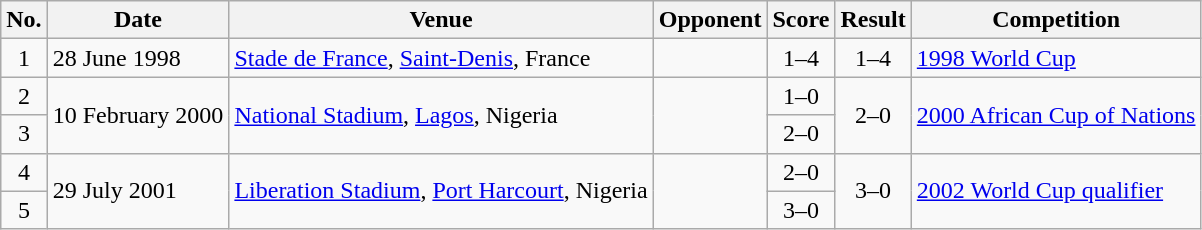<table class="wikitable sortable">
<tr>
<th scope="col">No.</th>
<th scope="col">Date</th>
<th scope="col">Venue</th>
<th scope="col">Opponent</th>
<th scope="col">Score</th>
<th scope="col">Result</th>
<th scope="col">Competition</th>
</tr>
<tr>
<td align="center">1</td>
<td>28 June 1998</td>
<td><a href='#'>Stade de France</a>, <a href='#'>Saint-Denis</a>, France</td>
<td></td>
<td align="center">1–4</td>
<td align="center">1–4</td>
<td><a href='#'>1998 World Cup</a></td>
</tr>
<tr>
<td align="center">2</td>
<td rowspan="2">10 February 2000</td>
<td rowspan="2"><a href='#'>National Stadium</a>, <a href='#'>Lagos</a>, Nigeria</td>
<td rowspan="2"></td>
<td align="center">1–0</td>
<td rowspan="2" align="center">2–0</td>
<td rowspan="2"><a href='#'>2000 African Cup of Nations</a></td>
</tr>
<tr>
<td align="center">3</td>
<td align="center">2–0</td>
</tr>
<tr>
<td align="center">4</td>
<td rowspan="2">29 July 2001</td>
<td rowspan="2"><a href='#'>Liberation Stadium</a>, <a href='#'>Port Harcourt</a>, Nigeria</td>
<td rowspan="2"></td>
<td align="center">2–0</td>
<td rowspan="2" align="center">3–0</td>
<td rowspan="2"><a href='#'>2002 World Cup qualifier</a></td>
</tr>
<tr>
<td align="center">5</td>
<td align="center">3–0</td>
</tr>
</table>
